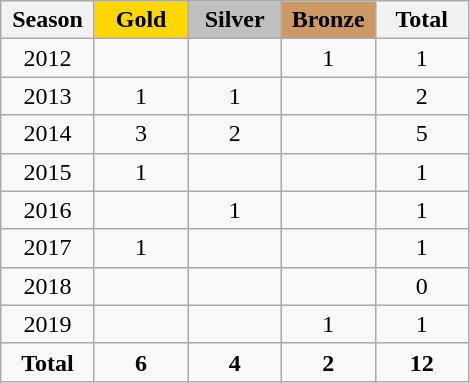<table class="wikitable" style="text-align:center;">
<tr>
<th width = "55">Season</th>
<th width = "55" style="background: gold;">Gold</th>
<th width = "55" style="background: silver;">Silver</th>
<th width = "55" style="background: #cc9966;">Bronze</th>
<th width = "55">Total</th>
</tr>
<tr>
<td>2012</td>
<td></td>
<td></td>
<td>1</td>
<td>1</td>
</tr>
<tr>
<td>2013</td>
<td>1</td>
<td>1</td>
<td></td>
<td>2</td>
</tr>
<tr>
<td>2014</td>
<td>3</td>
<td>2</td>
<td></td>
<td>5</td>
</tr>
<tr>
<td>2015</td>
<td>1</td>
<td></td>
<td></td>
<td>1</td>
</tr>
<tr>
<td>2016</td>
<td></td>
<td>1</td>
<td></td>
<td>1</td>
</tr>
<tr>
<td>2017</td>
<td>1</td>
<td></td>
<td></td>
<td>1</td>
</tr>
<tr>
<td>2018</td>
<td></td>
<td></td>
<td></td>
<td>0</td>
</tr>
<tr>
<td>2019</td>
<td></td>
<td></td>
<td>1</td>
<td>1</td>
</tr>
<tr>
<td><strong>Total</strong></td>
<td><strong>6</strong></td>
<td><strong>4</strong></td>
<td><strong>2</strong></td>
<td><strong>12</strong></td>
</tr>
</table>
